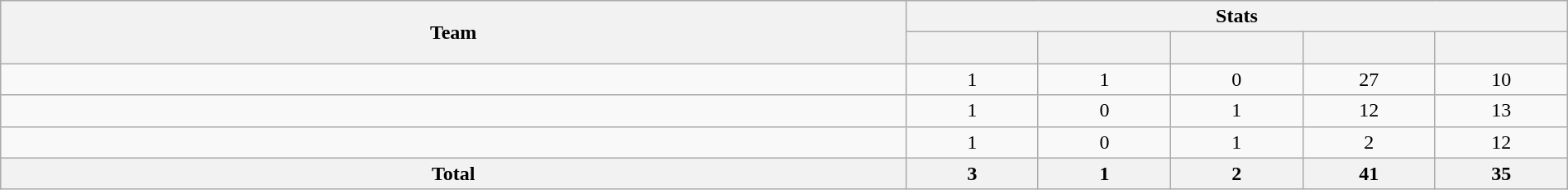<table class="wikitable"width=100% style="text-align: center;font-size:100%;">
<tr>
<th rowspan="2" style="width:180px;">Team<br></th>
<th colspan=5>Stats</th>
</tr>
<tr>
<th width=20><br></th>
<th width=20><br></th>
<th width=20><br></th>
<th width=20><br></th>
<th width=20><br></th>
</tr>
<tr style="text-align:center;">
<td style="text-align:left;"></td>
<td>1</td>
<td>1</td>
<td>0</td>
<td>27</td>
<td>10</td>
</tr>
<tr style="text-align:center;">
<td style="text-align:left;"></td>
<td>1</td>
<td>0</td>
<td>1</td>
<td>12</td>
<td>13</td>
</tr>
<tr style="text-align:center;">
<td style="text-align:left;"></td>
<td>1</td>
<td>0</td>
<td>1</td>
<td>2</td>
<td>12</td>
</tr>
<tr class="sortbottom">
<th>Total</th>
<th align=center>3</th>
<th align=center>1</th>
<th align=center>2</th>
<th align=center>41</th>
<th align=center>35</th>
</tr>
</table>
